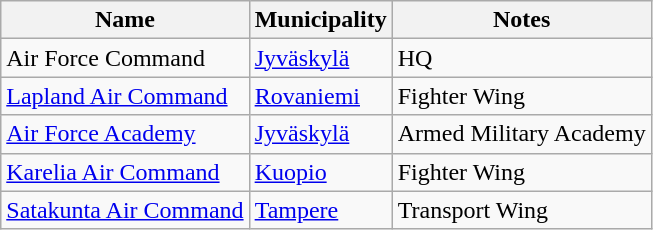<table class="wikitable">
<tr>
<th>Name</th>
<th>Municipality</th>
<th>Notes</th>
</tr>
<tr>
<td>Air Force Command</td>
<td><a href='#'>Jyväskylä</a></td>
<td>HQ</td>
</tr>
<tr>
<td><a href='#'>Lapland Air Command</a></td>
<td><a href='#'>Rovaniemi</a></td>
<td>Fighter Wing</td>
</tr>
<tr>
<td><a href='#'>Air Force Academy</a></td>
<td><a href='#'>Jyväskylä</a></td>
<td>Armed Military Academy</td>
</tr>
<tr>
<td><a href='#'>Karelia Air Command</a></td>
<td><a href='#'>Kuopio</a></td>
<td>Fighter Wing</td>
</tr>
<tr>
<td><a href='#'>Satakunta Air Command</a></td>
<td><a href='#'>Tampere</a></td>
<td>Transport Wing</td>
</tr>
</table>
